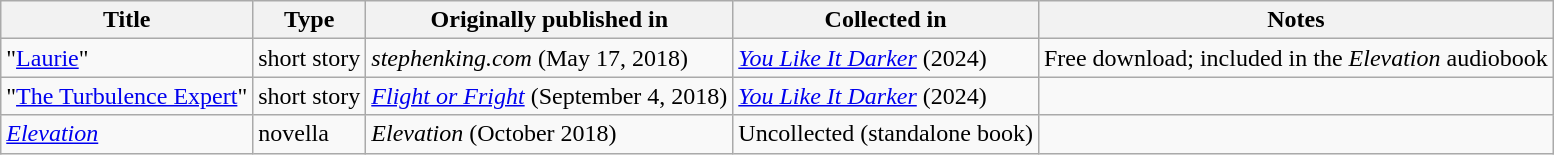<table class="wikitable">
<tr>
<th>Title</th>
<th>Type</th>
<th>Originally published in</th>
<th>Collected in</th>
<th>Notes</th>
</tr>
<tr>
<td>"<a href='#'>Laurie</a>"</td>
<td>short story</td>
<td><em>stephenking.com</em> (May 17, 2018)</td>
<td><em><a href='#'>You Like It Darker</a></em> (2024)</td>
<td>Free download; included in the <em>Elevation</em> audiobook</td>
</tr>
<tr>
<td>"<a href='#'>The Turbulence Expert</a>"</td>
<td>short story</td>
<td><em><a href='#'>Flight or Fright</a></em> (September 4, 2018)</td>
<td><em><a href='#'>You Like It Darker</a></em> (2024)</td>
<td></td>
</tr>
<tr>
<td><em><a href='#'>Elevation</a></em></td>
<td>novella</td>
<td><em>Elevation</em> (October 2018)</td>
<td>Uncollected (standalone book)</td>
<td></td>
</tr>
</table>
